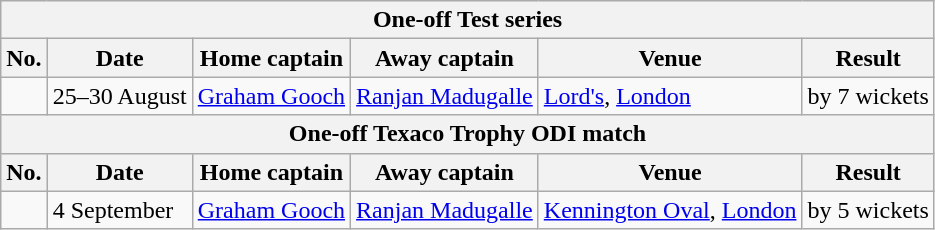<table class="wikitable">
<tr>
<th colspan="9">One-off Test series</th>
</tr>
<tr>
<th>No.</th>
<th>Date</th>
<th>Home captain</th>
<th>Away captain</th>
<th>Venue</th>
<th>Result</th>
</tr>
<tr>
<td></td>
<td>25–30 August</td>
<td><a href='#'>Graham Gooch</a></td>
<td><a href='#'>Ranjan Madugalle</a></td>
<td><a href='#'>Lord's</a>, <a href='#'>London</a></td>
<td> by 7 wickets</td>
</tr>
<tr>
<th colspan="9">One-off Texaco Trophy ODI match</th>
</tr>
<tr>
<th>No.</th>
<th>Date</th>
<th>Home captain</th>
<th>Away captain</th>
<th>Venue</th>
<th>Result</th>
</tr>
<tr>
<td></td>
<td>4 September</td>
<td><a href='#'>Graham Gooch</a></td>
<td><a href='#'>Ranjan Madugalle</a></td>
<td><a href='#'>Kennington Oval</a>, <a href='#'>London</a></td>
<td> by 5 wickets</td>
</tr>
</table>
